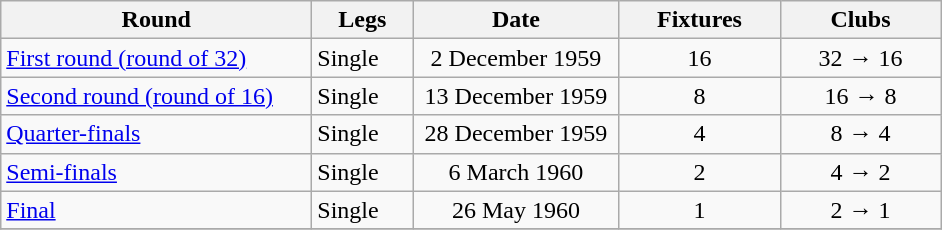<table class="wikitable" style="text-align:left">
<tr>
<th width=200>Round</th>
<th width=60>Legs</th>
<th width=130>Date</th>
<th width=100>Fixtures</th>
<th width=100>Clubs</th>
</tr>
<tr>
<td><a href='#'>First round (round of 32)</a></td>
<td>Single</td>
<td align="center">2 December 1959</td>
<td align="center">16</td>
<td align="center">32 → 16</td>
</tr>
<tr>
<td><a href='#'>Second round (round of 16)</a></td>
<td>Single</td>
<td align="center">13 December 1959</td>
<td align="center">8</td>
<td align="center">16 → 8</td>
</tr>
<tr>
<td><a href='#'>Quarter-finals</a></td>
<td>Single</td>
<td align="center">28 December 1959</td>
<td align="center">4</td>
<td align="center">8 → 4</td>
</tr>
<tr>
<td><a href='#'>Semi-finals</a></td>
<td>Single</td>
<td align="center">6 March 1960</td>
<td align="center">2</td>
<td align="center">4 → 2</td>
</tr>
<tr>
<td><a href='#'>Final</a></td>
<td>Single</td>
<td align="center">26 May 1960</td>
<td align="center">1</td>
<td align="center">2 → 1</td>
</tr>
<tr>
</tr>
</table>
